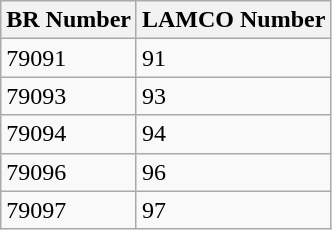<table class="wikitable">
<tr>
<th>BR Number</th>
<th>LAMCO Number</th>
</tr>
<tr>
<td>79091</td>
<td>91</td>
</tr>
<tr>
<td>79093</td>
<td>93</td>
</tr>
<tr>
<td>79094</td>
<td>94</td>
</tr>
<tr>
<td>79096</td>
<td>96</td>
</tr>
<tr>
<td>79097</td>
<td>97</td>
</tr>
</table>
